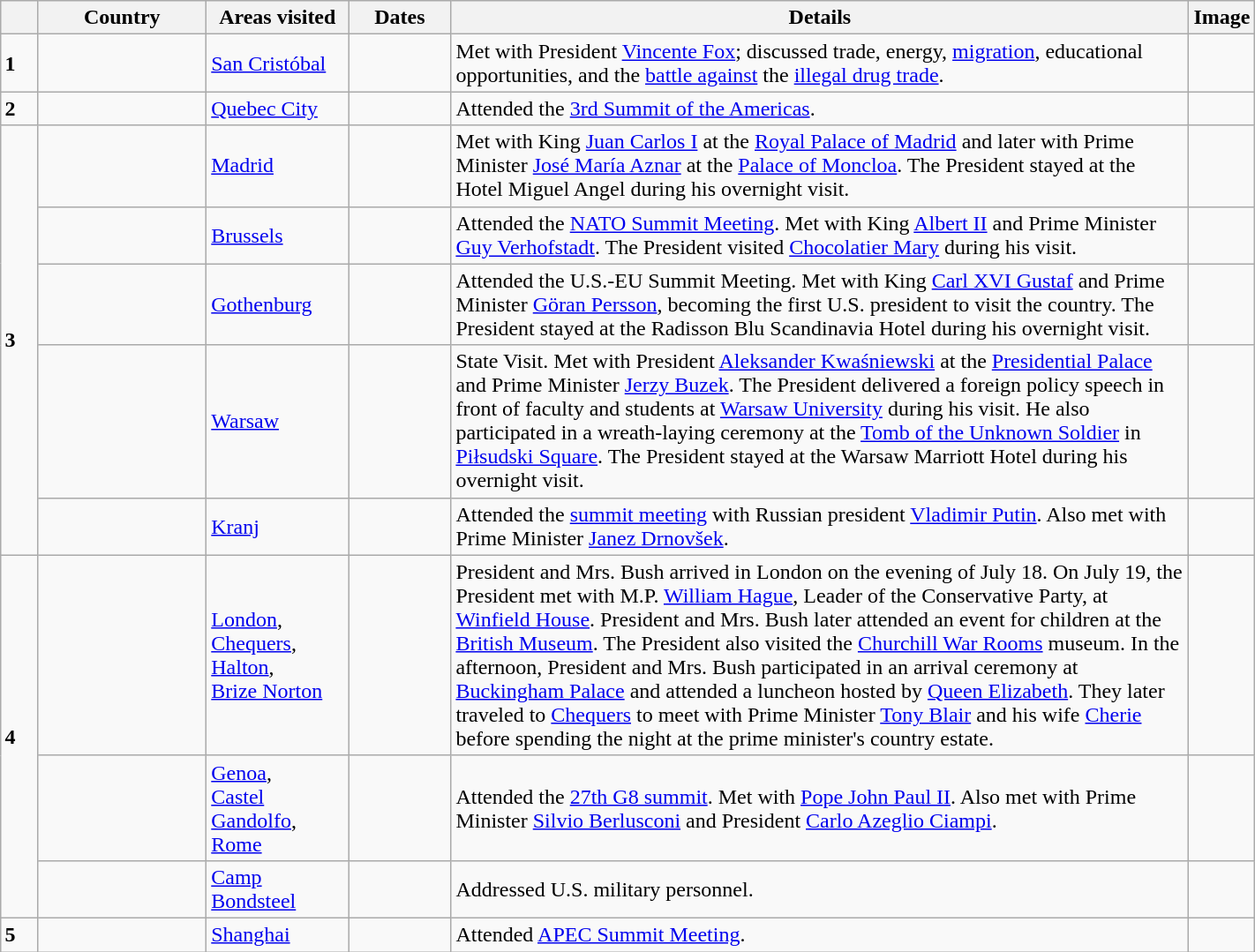<table class="wikitable sortable" border="1" style="margin: 1em auto 1em auto">
<tr>
<th style="width: 3%;"></th>
<th width=120>Country</th>
<th width=100>Areas visited</th>
<th width=70>Dates</th>
<th width=550>Details</th>
<th>Image</th>
</tr>
<tr>
<td><strong>1</strong></td>
<td></td>
<td><a href='#'>San Cristóbal</a></td>
<td></td>
<td>Met with President <a href='#'>Vincente Fox</a>; discussed trade, energy, <a href='#'>migration</a>, educational opportunities, and the <a href='#'>battle against</a> the <a href='#'>illegal drug trade</a>.</td>
<td></td>
</tr>
<tr>
<td><strong>2</strong></td>
<td></td>
<td><a href='#'>Quebec City</a></td>
<td></td>
<td>Attended the <a href='#'>3rd Summit of the Americas</a>.</td>
<td></td>
</tr>
<tr>
<td rowspan=5><strong>3</strong></td>
<td></td>
<td><a href='#'>Madrid</a></td>
<td></td>
<td>Met with King <a href='#'>Juan Carlos I</a> at the <a href='#'>Royal Palace of Madrid</a> and later with Prime Minister <a href='#'>José María Aznar</a> at the <a href='#'>Palace of Moncloa</a>. The President stayed at the Hotel Miguel Angel during his overnight visit.</td>
<td></td>
</tr>
<tr>
<td></td>
<td><a href='#'>Brussels</a></td>
<td></td>
<td>Attended the <a href='#'>NATO Summit Meeting</a>. Met with King  <a href='#'>Albert II</a> and Prime Minister <a href='#'>Guy Verhofstadt</a>. The President visited <a href='#'>Chocolatier Mary</a> during his visit.</td>
<td></td>
</tr>
<tr>
<td></td>
<td><a href='#'>Gothenburg</a></td>
<td></td>
<td>Attended the U.S.-EU Summit Meeting. Met with King <a href='#'>Carl XVI Gustaf</a> and Prime Minister <a href='#'>Göran Persson</a>, becoming the first U.S. president to visit the country. The President stayed at the Radisson Blu Scandinavia Hotel during his overnight visit.</td>
<td></td>
</tr>
<tr>
<td></td>
<td><a href='#'>Warsaw</a></td>
<td></td>
<td>State Visit. Met with President <a href='#'>Aleksander Kwaśniewski</a> at the <a href='#'>Presidential Palace</a> and Prime Minister <a href='#'>Jerzy Buzek</a>. The President delivered a foreign policy speech in front of faculty and students at <a href='#'>Warsaw University</a> during his visit. He also participated in a wreath-laying ceremony at the <a href='#'>Tomb of the Unknown Soldier</a> in <a href='#'>Piłsudski Square</a>. The President stayed at the Warsaw Marriott Hotel during his overnight visit.</td>
<td></td>
</tr>
<tr>
<td></td>
<td><a href='#'>Kranj</a></td>
<td></td>
<td>Attended the <a href='#'>summit meeting</a> with Russian president <a href='#'>Vladimir Putin</a>. Also met with Prime Minister <a href='#'>Janez Drnovšek</a>.</td>
<td></td>
</tr>
<tr>
<td rowspan=3><strong>4</strong></td>
<td></td>
<td><a href='#'>London</a>,<br><a href='#'>Chequers</a>,<br><a href='#'>Halton</a>,<br><a href='#'>Brize Norton</a></td>
<td></td>
<td>President and Mrs. Bush arrived in London on the evening of July 18. On July 19, the President met with M.P. <a href='#'>William Hague</a>, Leader of the Conservative Party, at <a href='#'>Winfield House</a>. President and Mrs. Bush later attended an event for children at the <a href='#'>British Museum</a>. The President also visited the <a href='#'>Churchill War Rooms</a> museum.  In the afternoon, President and Mrs. Bush participated in an arrival ceremony at <a href='#'>Buckingham Palace</a> and attended a luncheon hosted by <a href='#'>Queen Elizabeth</a>. They later traveled to <a href='#'>Chequers</a> to meet with Prime Minister <a href='#'>Tony Blair</a> and his wife <a href='#'>Cherie</a> before spending the night at the prime minister's country estate.</td>
<td></td>
</tr>
<tr>
<td></td>
<td><a href='#'>Genoa</a>,<br><a href='#'>Castel Gandolfo</a>,<br><a href='#'>Rome</a></td>
<td></td>
<td>Attended the <a href='#'>27th G8 summit</a>.  Met with <a href='#'>Pope John Paul II</a>. Also met with Prime Minister <a href='#'>Silvio Berlusconi</a> and President <a href='#'>Carlo Azeglio Ciampi</a>.</td>
<td></td>
</tr>
<tr>
<td></td>
<td><a href='#'>Camp Bondsteel</a></td>
<td></td>
<td>Addressed U.S. military personnel.</td>
<td></td>
</tr>
<tr>
<td><strong>5</strong></td>
<td></td>
<td><a href='#'>Shanghai</a></td>
<td></td>
<td>Attended <a href='#'>APEC Summit Meeting</a>.</td>
<td></td>
</tr>
</table>
